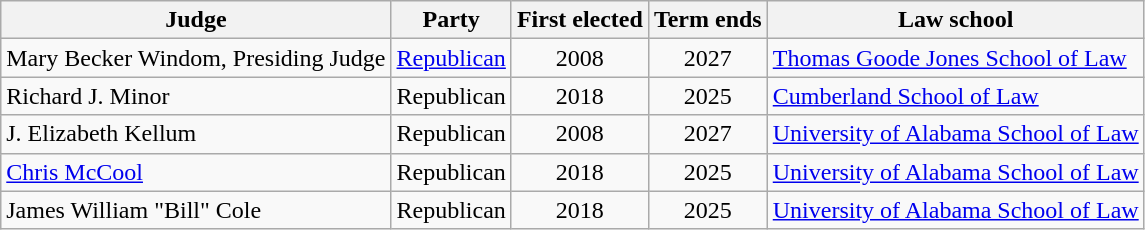<table class="wikitable">
<tr>
<th>Judge</th>
<th>Party</th>
<th>First elected</th>
<th>Term ends</th>
<th>Law school</th>
</tr>
<tr>
<td>Mary Becker Windom, Presiding Judge</td>
<td><a href='#'>Republican</a></td>
<td text align="center">2008</td>
<td text align="center">2027</td>
<td><a href='#'>Thomas Goode Jones School of Law</a></td>
</tr>
<tr>
<td>Richard J. Minor</td>
<td>Republican</td>
<td text align="center">2018</td>
<td text align="center">2025</td>
<td><a href='#'>Cumberland School of Law</a></td>
</tr>
<tr>
<td>J. Elizabeth Kellum</td>
<td>Republican</td>
<td text align="center">2008</td>
<td text align="center">2027</td>
<td><a href='#'>University of Alabama School of Law</a></td>
</tr>
<tr>
<td><a href='#'>Chris McCool</a></td>
<td>Republican</td>
<td text align="center">2018</td>
<td text align="center">2025</td>
<td><a href='#'>University of Alabama School of Law</a></td>
</tr>
<tr>
<td>James William "Bill" Cole</td>
<td>Republican</td>
<td text align="center">2018</td>
<td text align="center">2025</td>
<td><a href='#'>University of Alabama School of Law</a></td>
</tr>
</table>
